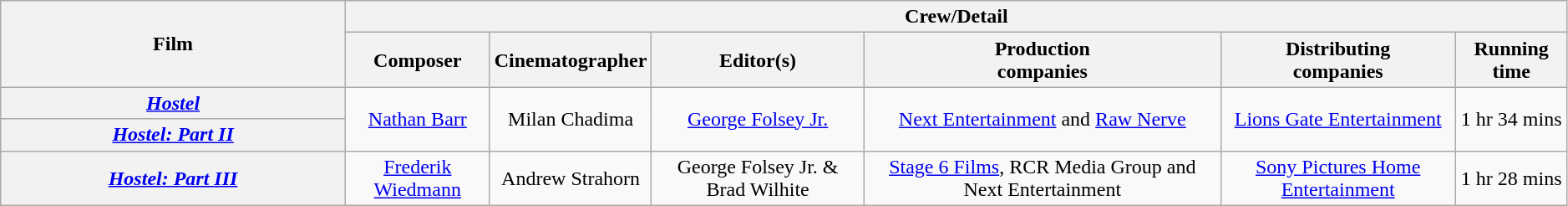<table class="wikitable" style="text-align:center; width:99%;">
<tr>
<th rowspan="2" style="width:22%;">Film</th>
<th colspan="7">Crew/Detail</th>
</tr>
<tr>
<th style="text-align:center;">Composer</th>
<th style="text-align:center;">Cinematographer</th>
<th style="text-align:center;">Editor(s)</th>
<th style="text-align:center;">Production <br>companies</th>
<th style="text-align:center;">Distributing <br>companies</th>
<th style="text-align:center;">Running time</th>
</tr>
<tr>
<th><em><a href='#'>Hostel</a></em></th>
<td rowspan="2"><a href='#'>Nathan Barr</a></td>
<td rowspan="2">Milan Chadima</td>
<td rowspan="2"><a href='#'>George Folsey Jr.</a></td>
<td rowspan="2"><a href='#'>Next Entertainment</a> and <a href='#'>Raw Nerve</a></td>
<td rowspan="2"><a href='#'>Lions Gate Entertainment</a></td>
<td rowspan="2">1 hr 34 mins</td>
</tr>
<tr>
<th><em><a href='#'>Hostel: Part II</a></em></th>
</tr>
<tr>
<th><em><a href='#'>Hostel: Part III</a></em></th>
<td><a href='#'>Frederik Wiedmann</a></td>
<td>Andrew Strahorn</td>
<td>George Folsey Jr. & Brad Wilhite</td>
<td><a href='#'>Stage 6 Films</a>, RCR Media Group and Next Entertainment</td>
<td><a href='#'>Sony Pictures Home Entertainment</a></td>
<td>1 hr 28 mins</td>
</tr>
</table>
